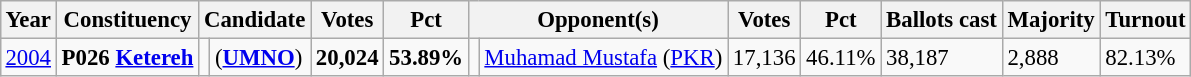<table class="wikitable" style="margin:0.5em ; font-size:95%">
<tr>
<th>Year</th>
<th>Constituency</th>
<th colspan=2>Candidate</th>
<th>Votes</th>
<th>Pct</th>
<th colspan=2>Opponent(s)</th>
<th>Votes</th>
<th>Pct</th>
<th>Ballots cast</th>
<th>Majority</th>
<th>Turnout</th>
</tr>
<tr>
<td><a href='#'>2004</a></td>
<td><strong>P026 <a href='#'>Ketereh</a></strong></td>
<td></td>
<td> (<a href='#'><strong>UMNO</strong></a>)</td>
<td align=right><strong>20,024</strong></td>
<td><strong>53.89%</strong></td>
<td></td>
<td><a href='#'>Muhamad Mustafa</a> (<a href='#'>PKR</a>)</td>
<td align=right>17,136</td>
<td>46.11%</td>
<td>38,187</td>
<td>2,888</td>
<td>82.13%</td>
</tr>
</table>
